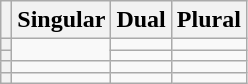<table class="wikitable" style="text-align:center">
<tr>
<th></th>
<th>Singular</th>
<th>Dual</th>
<th>Plural</th>
</tr>
<tr>
<th></th>
<td rowspan="2"></td>
<td></td>
<td></td>
</tr>
<tr>
<th></th>
<td></td>
<td></td>
</tr>
<tr>
<th></th>
<td></td>
<td></td>
<td></td>
</tr>
<tr>
<th></th>
<td></td>
<td></td>
<td></td>
</tr>
</table>
